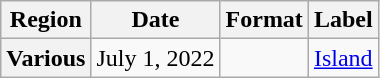<table class="wikitable plainrowheaders">
<tr>
<th>Region</th>
<th>Date</th>
<th>Format</th>
<th>Label</th>
</tr>
<tr>
<th scope="row">Various</th>
<td>July 1, 2022</td>
<td></td>
<td><a href='#'>Island</a></td>
</tr>
</table>
